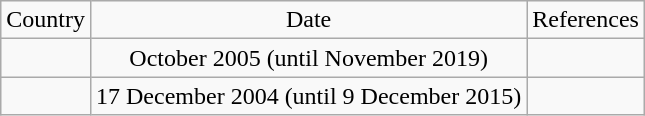<table class="wikitable" style="text-align:center">
<tr>
<td>Country</td>
<td>Date</td>
<td>References</td>
</tr>
<tr>
<td></td>
<td>October 2005 (until November 2019)</td>
<td></td>
</tr>
<tr>
<td></td>
<td>17 December 2004 (until 9 December 2015)</td>
<td></td>
</tr>
</table>
